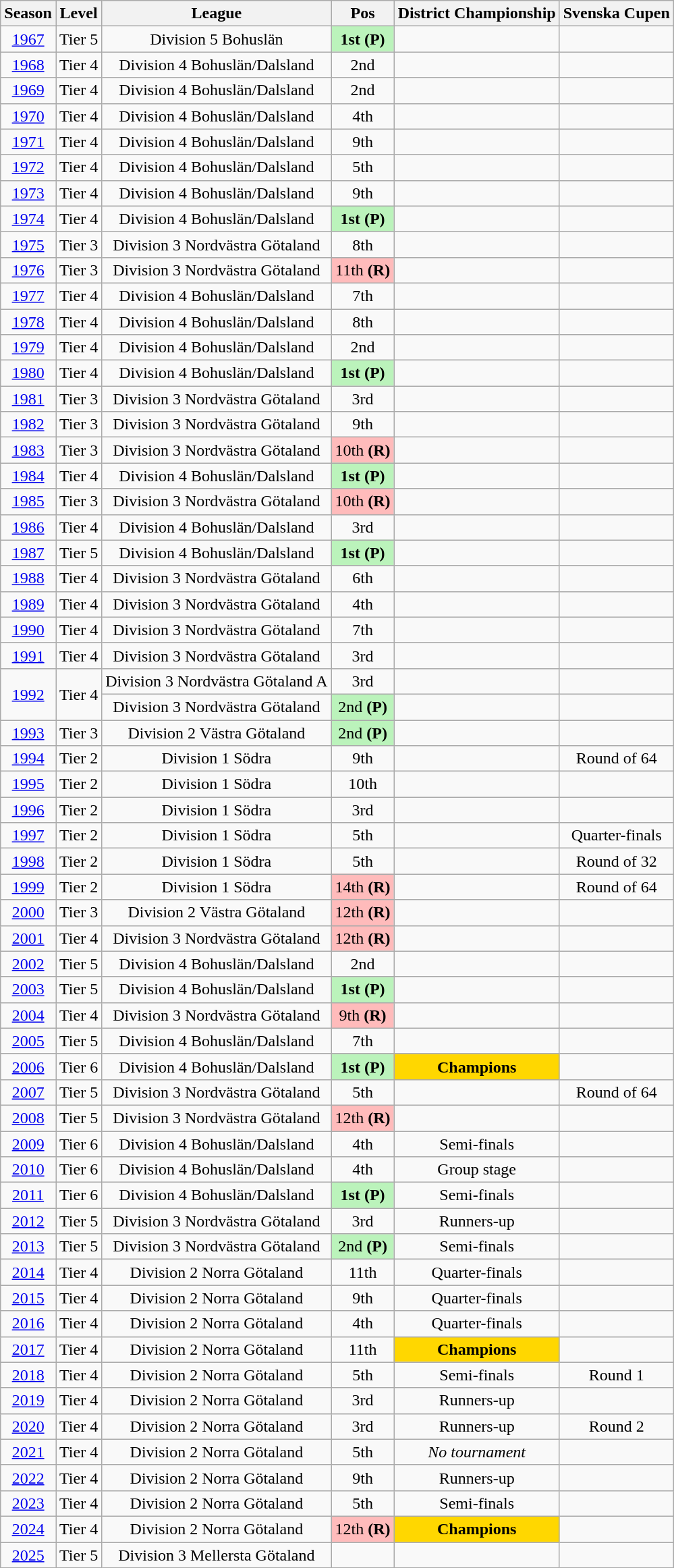<table class="wikitable" style="text-align: center" with=100%>
<tr>
<th>Season</th>
<th>Level</th>
<th>League</th>
<th>Pos</th>
<th>District Championship</th>
<th>Svenska Cupen</th>
</tr>
<tr>
<td><a href='#'>1967</a></td>
<td>Tier 5</td>
<td>Division 5 Bohuslän</td>
<td style="background:#BBF3BB;"><strong>1st (P)</strong></td>
<td></td>
<td></td>
</tr>
<tr>
<td><a href='#'>1968</a></td>
<td>Tier 4</td>
<td>Division 4 Bohuslän/Dalsland</td>
<td>2nd</td>
<td></td>
<td></td>
</tr>
<tr>
<td><a href='#'>1969</a></td>
<td>Tier 4</td>
<td>Division 4 Bohuslän/Dalsland</td>
<td>2nd</td>
<td></td>
<td></td>
</tr>
<tr>
<td><a href='#'>1970</a></td>
<td>Tier 4</td>
<td>Division 4 Bohuslän/Dalsland</td>
<td>4th</td>
<td></td>
<td></td>
</tr>
<tr>
<td><a href='#'>1971</a></td>
<td>Tier 4</td>
<td>Division 4 Bohuslän/Dalsland</td>
<td>9th</td>
<td></td>
<td></td>
</tr>
<tr>
<td><a href='#'>1972</a></td>
<td>Tier 4</td>
<td>Division 4 Bohuslän/Dalsland</td>
<td>5th</td>
<td></td>
<td></td>
</tr>
<tr>
<td><a href='#'>1973</a></td>
<td>Tier 4</td>
<td>Division 4 Bohuslän/Dalsland</td>
<td>9th</td>
<td></td>
<td></td>
</tr>
<tr>
<td><a href='#'>1974</a></td>
<td>Tier 4</td>
<td>Division 4 Bohuslän/Dalsland</td>
<td style="background:#BBF3BB;"><strong>1st (P)</strong></td>
<td></td>
<td></td>
</tr>
<tr>
<td><a href='#'>1975</a></td>
<td>Tier 3</td>
<td>Division 3 Nordvästra Götaland</td>
<td>8th</td>
<td></td>
<td></td>
</tr>
<tr>
<td><a href='#'>1976</a></td>
<td>Tier 3</td>
<td>Division 3 Nordvästra Götaland</td>
<td style="background:#FFBBBB;">11th <strong>(R)</strong></td>
<td></td>
<td></td>
</tr>
<tr>
<td><a href='#'>1977</a></td>
<td>Tier 4</td>
<td>Division 4 Bohuslän/Dalsland</td>
<td>7th</td>
<td></td>
<td></td>
</tr>
<tr>
<td><a href='#'>1978</a></td>
<td>Tier 4</td>
<td>Division 4 Bohuslän/Dalsland</td>
<td>8th</td>
<td></td>
<td></td>
</tr>
<tr>
<td><a href='#'>1979</a></td>
<td>Tier 4</td>
<td>Division 4 Bohuslän/Dalsland</td>
<td>2nd</td>
<td></td>
<td></td>
</tr>
<tr>
<td><a href='#'>1980</a></td>
<td>Tier 4</td>
<td>Division 4 Bohuslän/Dalsland</td>
<td style="background:#BBF3BB;"><strong>1st (P)</strong></td>
<td></td>
<td></td>
</tr>
<tr>
<td><a href='#'>1981</a></td>
<td>Tier 3</td>
<td>Division 3 Nordvästra Götaland</td>
<td>3rd</td>
<td></td>
<td></td>
</tr>
<tr>
<td><a href='#'>1982</a></td>
<td>Tier 3</td>
<td>Division 3 Nordvästra Götaland</td>
<td>9th</td>
<td></td>
<td></td>
</tr>
<tr>
<td><a href='#'>1983</a></td>
<td>Tier 3</td>
<td>Division 3 Nordvästra Götaland</td>
<td style="background:#FFBBBB;">10th <strong>(R)</strong></td>
<td></td>
<td></td>
</tr>
<tr>
<td><a href='#'>1984</a></td>
<td>Tier 4</td>
<td>Division 4 Bohuslän/Dalsland</td>
<td style="background:#BBF3BB;"><strong>1st (P)</strong></td>
<td></td>
<td></td>
</tr>
<tr>
<td><a href='#'>1985</a></td>
<td>Tier 3</td>
<td>Division 3 Nordvästra Götaland</td>
<td style="background:#FFBBBB;">10th <strong>(R)</strong></td>
<td></td>
<td></td>
</tr>
<tr>
<td><a href='#'>1986</a></td>
<td>Tier 4</td>
<td>Division 4 Bohuslän/Dalsland</td>
<td>3rd</td>
<td></td>
<td></td>
</tr>
<tr>
<td><a href='#'>1987</a></td>
<td>Tier 5</td>
<td>Division 4 Bohuslän/Dalsland</td>
<td style="background:#BBF3BB;"><strong>1st (P)</strong></td>
<td></td>
<td></td>
</tr>
<tr>
<td><a href='#'>1988</a></td>
<td>Tier 4</td>
<td>Division 3 Nordvästra Götaland</td>
<td>6th</td>
<td></td>
<td></td>
</tr>
<tr>
<td><a href='#'>1989</a></td>
<td>Tier 4</td>
<td>Division 3 Nordvästra Götaland</td>
<td>4th</td>
<td></td>
<td></td>
</tr>
<tr>
<td><a href='#'>1990</a></td>
<td>Tier 4</td>
<td>Division 3 Nordvästra Götaland</td>
<td>7th</td>
<td></td>
<td></td>
</tr>
<tr>
<td><a href='#'>1991</a></td>
<td>Tier 4</td>
<td>Division 3 Nordvästra Götaland</td>
<td>3rd</td>
<td></td>
<td></td>
</tr>
<tr>
<td rowspan="2"><a href='#'>1992</a></td>
<td rowspan="2">Tier 4</td>
<td>Division 3 Nordvästra Götaland A</td>
<td>3rd</td>
<td></td>
<td></td>
</tr>
<tr>
<td>Division 3 Nordvästra Götaland</td>
<td style="background:#BBF3BB;">2nd <strong>(P)</strong></td>
<td></td>
<td></td>
</tr>
<tr>
<td><a href='#'>1993</a></td>
<td>Tier 3</td>
<td>Division 2 Västra Götaland</td>
<td style="background:#BBF3BB;">2nd <strong>(P)</strong></td>
<td></td>
<td></td>
</tr>
<tr>
<td><a href='#'>1994</a></td>
<td>Tier 2</td>
<td>Division 1 Södra</td>
<td>9th</td>
<td></td>
<td>Round of 64</td>
</tr>
<tr>
<td><a href='#'>1995</a></td>
<td>Tier 2</td>
<td>Division 1 Södra</td>
<td>10th</td>
<td></td>
<td></td>
</tr>
<tr>
<td><a href='#'>1996</a></td>
<td>Tier 2</td>
<td>Division 1 Södra</td>
<td>3rd</td>
<td></td>
<td></td>
</tr>
<tr>
<td><a href='#'>1997</a></td>
<td>Tier 2</td>
<td>Division 1 Södra</td>
<td>5th</td>
<td></td>
<td>Quarter-finals</td>
</tr>
<tr>
<td><a href='#'>1998</a></td>
<td>Tier 2</td>
<td>Division 1 Södra</td>
<td>5th</td>
<td></td>
<td>Round of 32</td>
</tr>
<tr>
<td><a href='#'>1999</a></td>
<td>Tier 2</td>
<td>Division 1 Södra</td>
<td style="background:#FFBBBB;">14th <strong>(R)</strong></td>
<td></td>
<td>Round of 64</td>
</tr>
<tr>
<td><a href='#'>2000</a></td>
<td>Tier 3</td>
<td>Division 2	 Västra Götaland</td>
<td style="background:#FFBBBB;">12th <strong>(R)</strong></td>
<td></td>
<td></td>
</tr>
<tr>
<td><a href='#'>2001</a></td>
<td>Tier 4</td>
<td>Division 3	 Nordvästra Götaland</td>
<td style="background:#FFBBBB;">12th <strong>(R)</strong></td>
<td></td>
<td></td>
</tr>
<tr>
<td><a href='#'>2002</a></td>
<td>Tier 5</td>
<td>Division 4 Bohuslän/Dalsland</td>
<td>2nd</td>
<td></td>
<td></td>
</tr>
<tr>
<td><a href='#'>2003</a></td>
<td>Tier 5</td>
<td>Division 4 Bohuslän/Dalsland</td>
<td style="background:#BBF3BB;"><strong>1st (P)</strong></td>
<td></td>
<td></td>
</tr>
<tr>
<td><a href='#'>2004</a></td>
<td>Tier 4</td>
<td>Division 3	 Nordvästra Götaland</td>
<td style="background:#FFBBBB;">9th <strong>(R)</strong></td>
<td></td>
<td></td>
</tr>
<tr>
<td><a href='#'>2005</a></td>
<td>Tier 5</td>
<td>Division 4 Bohuslän/Dalsland</td>
<td>7th</td>
<td></td>
<td></td>
</tr>
<tr>
<td><a href='#'>2006</a></td>
<td>Tier 6</td>
<td>Division 4 Bohuslän/Dalsland</td>
<td style="background:#BBF3BB;"><strong>1st (P)</strong></td>
<td style="background:gold;"><strong>Champions</strong></td>
<td></td>
</tr>
<tr>
<td><a href='#'>2007</a></td>
<td>Tier 5</td>
<td>Division 3 Nordvästra Götaland</td>
<td>5th</td>
<td></td>
<td>Round of 64</td>
</tr>
<tr>
<td><a href='#'>2008</a></td>
<td>Tier 5</td>
<td>Division 3	 Nordvästra Götaland</td>
<td style="background:#FFBBBB;">12th <strong>(R)</strong></td>
<td></td>
<td></td>
</tr>
<tr>
<td><a href='#'>2009</a></td>
<td>Tier 6</td>
<td>Division 4 Bohuslän/Dalsland</td>
<td>4th</td>
<td>Semi-finals</td>
<td></td>
</tr>
<tr>
<td><a href='#'>2010</a></td>
<td>Tier 6</td>
<td>Division 4 Bohuslän/Dalsland</td>
<td>4th</td>
<td>Group stage</td>
<td></td>
</tr>
<tr>
<td><a href='#'>2011</a></td>
<td>Tier 6</td>
<td>Division 4 Bohuslän/Dalsland</td>
<td style="background:#BBF3BB;"><strong>1st (P)</strong></td>
<td>Semi-finals</td>
<td></td>
</tr>
<tr>
<td><a href='#'>2012</a></td>
<td>Tier 5</td>
<td>Division 3 Nordvästra Götaland</td>
<td>3rd</td>
<td>Runners-up</td>
<td></td>
</tr>
<tr>
<td><a href='#'>2013</a></td>
<td>Tier 5</td>
<td>Division 3 Nordvästra Götaland</td>
<td style="background:#BBF3BB;">2nd <strong>(P)</strong></td>
<td>Semi-finals</td>
<td></td>
</tr>
<tr>
<td><a href='#'>2014</a></td>
<td>Tier 4</td>
<td>Division 2 Norra Götaland</td>
<td>11th</td>
<td>Quarter-finals</td>
<td></td>
</tr>
<tr>
<td><a href='#'>2015</a></td>
<td>Tier 4</td>
<td>Division 2 Norra Götaland</td>
<td>9th</td>
<td>Quarter-finals</td>
<td></td>
</tr>
<tr>
<td><a href='#'>2016</a></td>
<td>Tier 4</td>
<td>Division 2 Norra Götaland</td>
<td>4th</td>
<td>Quarter-finals</td>
<td></td>
</tr>
<tr>
<td><a href='#'>2017</a></td>
<td>Tier 4</td>
<td>Division 2 Norra Götaland</td>
<td>11th</td>
<td style="background:gold;"><strong>Champions</strong></td>
<td></td>
</tr>
<tr>
<td><a href='#'>2018</a></td>
<td>Tier 4</td>
<td>Division 2 Norra Götaland</td>
<td>5th</td>
<td>Semi-finals</td>
<td>Round 1</td>
</tr>
<tr>
<td><a href='#'>2019</a></td>
<td>Tier 4</td>
<td>Division 2 Norra Götaland</td>
<td>3rd</td>
<td>Runners-up</td>
<td></td>
</tr>
<tr>
<td><a href='#'>2020</a></td>
<td>Tier 4</td>
<td>Division 2 Norra Götaland</td>
<td>3rd</td>
<td>Runners-up</td>
<td>Round 2</td>
</tr>
<tr>
<td><a href='#'>2021</a></td>
<td>Tier 4</td>
<td>Division 2 Norra Götaland</td>
<td>5th</td>
<td><em>No tournament</em></td>
<td></td>
</tr>
<tr>
<td><a href='#'>2022</a></td>
<td>Tier 4</td>
<td>Division 2 Norra Götaland</td>
<td>9th</td>
<td>Runners-up</td>
<td></td>
</tr>
<tr>
<td><a href='#'>2023</a></td>
<td>Tier 4</td>
<td>Division 2 Norra Götaland</td>
<td>5th</td>
<td>Semi-finals</td>
<td></td>
</tr>
<tr>
<td><a href='#'>2024</a></td>
<td>Tier 4</td>
<td>Division 2 Norra Götaland</td>
<td style="background:#FFBBBB;">12th <strong>(R)</strong></td>
<td style="background:gold;"><strong>Champions</strong></td>
<td></td>
</tr>
<tr>
<td><a href='#'>2025</a></td>
<td>Tier 5</td>
<td>Division 3 Mellersta Götaland</td>
<td></td>
<td></td>
</tr>
</table>
